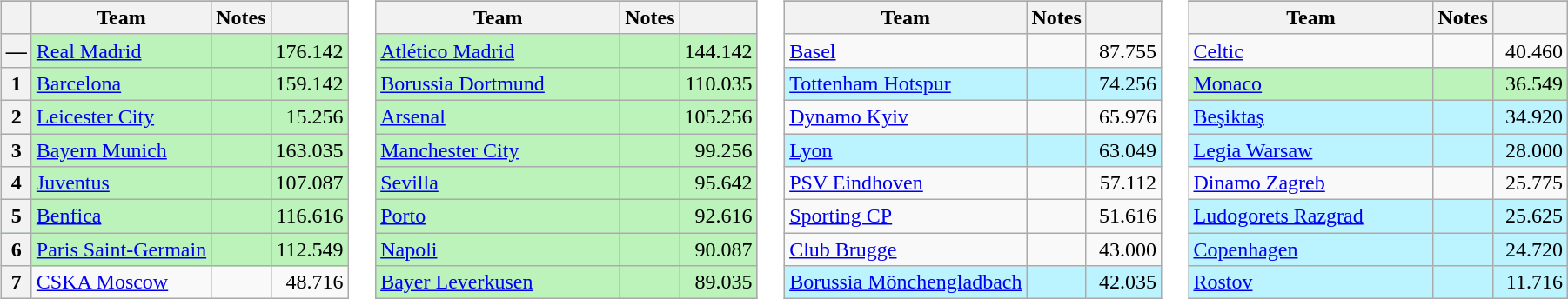<table>
<tr valign=top>
<td><br><table class="wikitable">
<tr>
</tr>
<tr>
<th></th>
<th>Team</th>
<th>Notes</th>
<th width=50></th>
</tr>
<tr bgcolor=#BBF3BB>
<th>—</th>
<td> <a href='#'>Real Madrid</a></td>
<td></td>
<td align=right>176.142</td>
</tr>
<tr bgcolor=#BBF3BB>
<th>1</th>
<td> <a href='#'>Barcelona</a></td>
<td></td>
<td align=right>159.142</td>
</tr>
<tr bgcolor=#BBF3BB>
<th>2</th>
<td> <a href='#'>Leicester City</a></td>
<td></td>
<td align=right>15.256</td>
</tr>
<tr bgcolor=#BBF3BB>
<th>3</th>
<td> <a href='#'>Bayern Munich</a></td>
<td></td>
<td align=right>163.035</td>
</tr>
<tr bgcolor=#BBF3BB>
<th>4</th>
<td> <a href='#'>Juventus</a></td>
<td></td>
<td align=right>107.087</td>
</tr>
<tr bgcolor=#BBF3BB>
<th>5</th>
<td> <a href='#'>Benfica</a></td>
<td></td>
<td align=right>116.616</td>
</tr>
<tr bgcolor=#BBF3BB>
<th>6</th>
<td> <a href='#'>Paris Saint-Germain</a></td>
<td></td>
<td align=right>112.549</td>
</tr>
<tr>
<th>7</th>
<td> <a href='#'>CSKA Moscow</a></td>
<td></td>
<td align=right>48.716</td>
</tr>
</table>
</td>
<td><br><table class="wikitable">
<tr>
</tr>
<tr>
<th width=180>Team</th>
<th>Notes</th>
<th width=50></th>
</tr>
<tr bgcolor=#BBF3BB>
<td> <a href='#'>Atlético Madrid</a></td>
<td></td>
<td align=right>144.142</td>
</tr>
<tr bgcolor=#BBF3BB>
<td> <a href='#'>Borussia Dortmund</a></td>
<td></td>
<td align=right>110.035</td>
</tr>
<tr bgcolor=#BBF3BB>
<td> <a href='#'>Arsenal</a></td>
<td></td>
<td align=right>105.256</td>
</tr>
<tr bgcolor=#BBF3BB>
<td> <a href='#'>Manchester City</a></td>
<td></td>
<td align=right>99.256</td>
</tr>
<tr bgcolor=#BBF3BB>
<td> <a href='#'>Sevilla</a></td>
<td></td>
<td align=right>95.642</td>
</tr>
<tr bgcolor=#BBF3BB>
<td> <a href='#'>Porto</a></td>
<td></td>
<td align=right>92.616</td>
</tr>
<tr bgcolor=#BBF3BB>
<td> <a href='#'>Napoli</a></td>
<td></td>
<td align=right>90.087</td>
</tr>
<tr bgcolor=#BBF3BB>
<td> <a href='#'>Bayer Leverkusen</a></td>
<td></td>
<td align=right>89.035</td>
</tr>
</table>
</td>
<td><br><table class="wikitable">
<tr>
</tr>
<tr>
<th>Team</th>
<th>Notes</th>
<th width=50></th>
</tr>
<tr>
<td> <a href='#'>Basel</a></td>
<td></td>
<td align=right>87.755</td>
</tr>
<tr bgcolor=#BBF3FF>
<td> <a href='#'>Tottenham Hotspur</a></td>
<td></td>
<td align=right>74.256</td>
</tr>
<tr>
<td> <a href='#'>Dynamo Kyiv</a></td>
<td></td>
<td align=right>65.976</td>
</tr>
<tr bgcolor=#BBF3FF>
<td> <a href='#'>Lyon</a></td>
<td></td>
<td align=right>63.049</td>
</tr>
<tr>
<td> <a href='#'>PSV Eindhoven</a></td>
<td></td>
<td align=right>57.112</td>
</tr>
<tr>
<td> <a href='#'>Sporting CP</a></td>
<td></td>
<td align=right>51.616</td>
</tr>
<tr>
<td> <a href='#'>Club Brugge</a></td>
<td></td>
<td align=right>43.000</td>
</tr>
<tr bgcolor=#BBF3FF>
<td> <a href='#'>Borussia Mönchengladbach</a></td>
<td></td>
<td align=right>42.035</td>
</tr>
</table>
</td>
<td><br><table class="wikitable">
<tr>
</tr>
<tr>
<th width=180>Team</th>
<th>Notes</th>
<th width=50></th>
</tr>
<tr>
<td> <a href='#'>Celtic</a></td>
<td></td>
<td align=right>40.460</td>
</tr>
<tr bgcolor=#BBF3BB>
<td> <a href='#'>Monaco</a></td>
<td></td>
<td align=right>36.549</td>
</tr>
<tr bgcolor=#BBF3FF>
<td> <a href='#'>Beşiktaş</a></td>
<td></td>
<td align=right>34.920</td>
</tr>
<tr bgcolor=#BBF3FF>
<td> <a href='#'>Legia Warsaw</a></td>
<td></td>
<td align=right>28.000</td>
</tr>
<tr>
<td> <a href='#'>Dinamo Zagreb</a></td>
<td></td>
<td align=right>25.775</td>
</tr>
<tr bgcolor=#BBF3FF>
<td> <a href='#'>Ludogorets Razgrad</a></td>
<td></td>
<td align=right>25.625</td>
</tr>
<tr bgcolor=#BBF3FF>
<td> <a href='#'>Copenhagen</a></td>
<td></td>
<td align=right>24.720</td>
</tr>
<tr bgcolor=#BBF3FF>
<td> <a href='#'>Rostov</a></td>
<td></td>
<td align=right>11.716</td>
</tr>
</table>
</td>
</tr>
</table>
